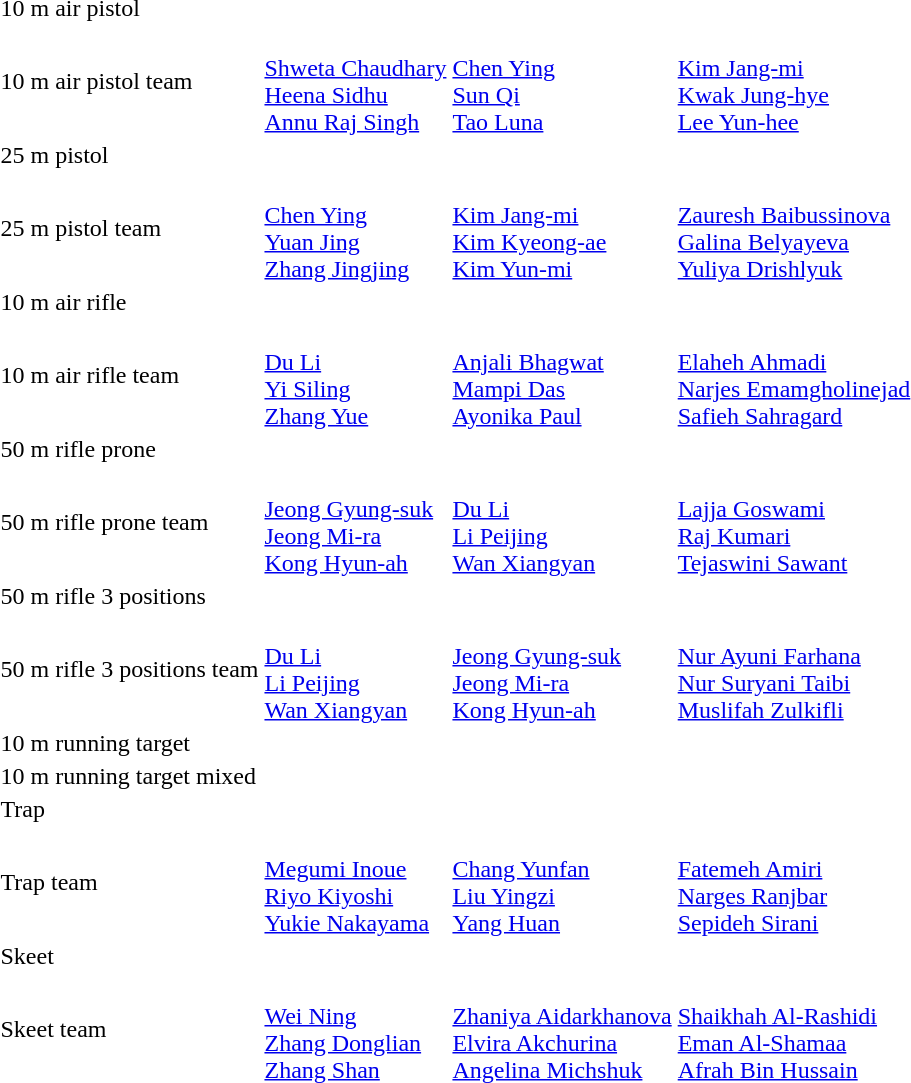<table>
<tr>
<td>10 m air pistol</td>
<td></td>
<td></td>
<td></td>
</tr>
<tr>
<td>10 m air pistol team</td>
<td><br><a href='#'>Shweta Chaudhary</a><br><a href='#'>Heena Sidhu</a><br><a href='#'>Annu Raj Singh</a></td>
<td><br><a href='#'>Chen Ying</a><br><a href='#'>Sun Qi</a><br><a href='#'>Tao Luna</a></td>
<td><br><a href='#'>Kim Jang-mi</a><br><a href='#'>Kwak Jung-hye</a><br><a href='#'>Lee Yun-hee</a></td>
</tr>
<tr>
<td>25 m pistol</td>
<td></td>
<td></td>
<td></td>
</tr>
<tr>
<td>25 m pistol team</td>
<td><br><a href='#'>Chen Ying</a><br><a href='#'>Yuan Jing</a><br><a href='#'>Zhang Jingjing</a></td>
<td><br><a href='#'>Kim Jang-mi</a><br><a href='#'>Kim Kyeong-ae</a><br><a href='#'>Kim Yun-mi</a></td>
<td><br><a href='#'>Zauresh Baibussinova</a><br><a href='#'>Galina Belyayeva</a><br><a href='#'>Yuliya Drishlyuk</a></td>
</tr>
<tr>
<td>10 m air rifle</td>
<td></td>
<td></td>
<td></td>
</tr>
<tr>
<td>10 m air rifle team</td>
<td><br><a href='#'>Du Li</a><br><a href='#'>Yi Siling</a><br><a href='#'>Zhang Yue</a></td>
<td><br><a href='#'>Anjali Bhagwat</a><br><a href='#'>Mampi Das</a><br><a href='#'>Ayonika Paul</a></td>
<td><br><a href='#'>Elaheh Ahmadi</a><br><a href='#'>Narjes Emamgholinejad</a><br><a href='#'>Safieh Sahragard</a></td>
</tr>
<tr>
<td>50 m rifle prone</td>
<td></td>
<td></td>
<td></td>
</tr>
<tr>
<td>50 m rifle prone team</td>
<td><br><a href='#'>Jeong Gyung-suk</a><br><a href='#'>Jeong Mi-ra</a><br><a href='#'>Kong Hyun-ah</a></td>
<td><br><a href='#'>Du Li</a><br><a href='#'>Li Peijing</a><br><a href='#'>Wan Xiangyan</a></td>
<td><br><a href='#'>Lajja Goswami</a><br><a href='#'>Raj Kumari</a><br><a href='#'>Tejaswini Sawant</a></td>
</tr>
<tr>
<td>50 m rifle 3 positions</td>
<td></td>
<td></td>
<td></td>
</tr>
<tr>
<td>50 m rifle 3 positions team</td>
<td><br><a href='#'>Du Li</a><br><a href='#'>Li Peijing</a><br><a href='#'>Wan Xiangyan</a></td>
<td><br><a href='#'>Jeong Gyung-suk</a><br><a href='#'>Jeong Mi-ra</a><br><a href='#'>Kong Hyun-ah</a></td>
<td><br><a href='#'>Nur Ayuni Farhana</a><br><a href='#'>Nur Suryani Taibi</a><br><a href='#'>Muslifah Zulkifli</a></td>
</tr>
<tr>
<td>10 m running target</td>
<td></td>
<td></td>
<td></td>
</tr>
<tr>
<td>10 m running target mixed</td>
<td></td>
<td></td>
<td></td>
</tr>
<tr>
<td>Trap</td>
<td></td>
<td></td>
<td></td>
</tr>
<tr>
<td>Trap team</td>
<td><br><a href='#'>Megumi Inoue</a><br><a href='#'>Riyo Kiyoshi</a><br><a href='#'>Yukie Nakayama</a></td>
<td><br><a href='#'>Chang Yunfan</a><br><a href='#'>Liu Yingzi</a><br><a href='#'>Yang Huan</a></td>
<td><br><a href='#'>Fatemeh Amiri</a><br><a href='#'>Narges Ranjbar</a><br><a href='#'>Sepideh Sirani</a></td>
</tr>
<tr>
<td>Skeet</td>
<td></td>
<td></td>
<td></td>
</tr>
<tr>
<td>Skeet team</td>
<td><br><a href='#'>Wei Ning</a><br><a href='#'>Zhang Donglian</a><br><a href='#'>Zhang Shan</a></td>
<td><br><a href='#'>Zhaniya Aidarkhanova</a><br><a href='#'>Elvira Akchurina</a><br><a href='#'>Angelina Michshuk</a></td>
<td><br><a href='#'>Shaikhah Al-Rashidi</a><br><a href='#'>Eman Al-Shamaa</a><br><a href='#'>Afrah Bin Hussain</a></td>
</tr>
</table>
